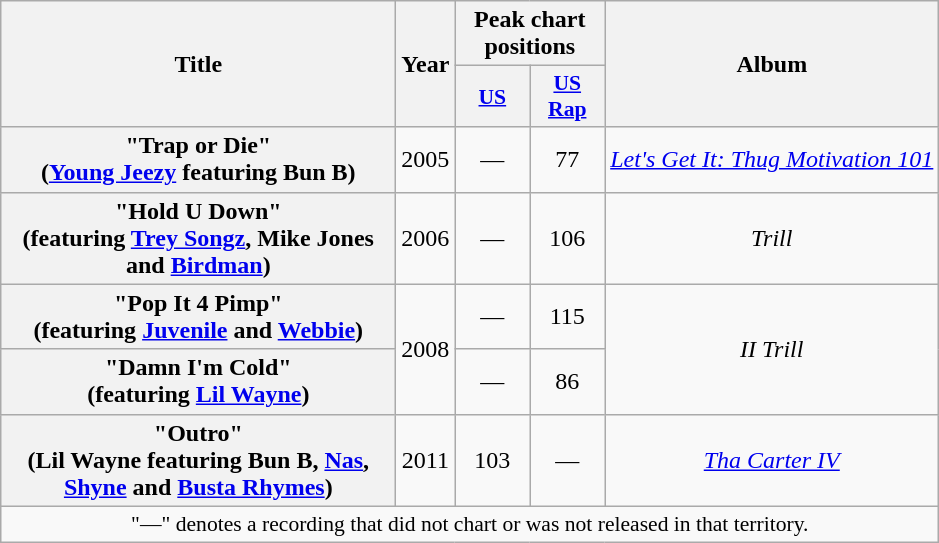<table class="wikitable plainrowheaders" style="text-align:center;">
<tr>
<th scope="col" rowspan="2" style="width:16em;">Title</th>
<th scope="col" rowspan="2">Year</th>
<th scope="col" colspan="2">Peak chart positions</th>
<th scope="col" rowspan="2">Album</th>
</tr>
<tr>
<th scope="col" style="width:3em;font-size:90%;"><a href='#'>US</a></th>
<th scope="col" style="width:3em;font-size:90%;"><a href='#'>US<br>Rap</a><br></th>
</tr>
<tr>
<th scope="row">"Trap or Die"<br><span>(<a href='#'>Young Jeezy</a> featuring Bun B)</span></th>
<td>2005</td>
<td>—</td>
<td>77</td>
<td><em><a href='#'>Let's Get It: Thug Motivation 101</a></em></td>
</tr>
<tr>
<th scope="row">"Hold U Down"<br><span>(featuring <a href='#'>Trey Songz</a>, Mike Jones and <a href='#'>Birdman</a>)</span></th>
<td>2006</td>
<td>—</td>
<td>106</td>
<td><em>Trill</em></td>
</tr>
<tr>
<th scope="row">"Pop It 4 Pimp"<br><span>(featuring <a href='#'>Juvenile</a> and <a href='#'>Webbie</a>)</span></th>
<td rowspan="2">2008</td>
<td>—</td>
<td>115</td>
<td rowspan="2"><em>II Trill</em></td>
</tr>
<tr>
<th scope="row">"Damn I'm Cold"<br><span>(featuring <a href='#'>Lil Wayne</a>)</span></th>
<td>—</td>
<td>86</td>
</tr>
<tr>
<th scope="row">"Outro"<br><span>(Lil Wayne featuring Bun B, <a href='#'>Nas</a>, <a href='#'>Shyne</a> and <a href='#'>Busta Rhymes</a>)</span></th>
<td>2011</td>
<td>103</td>
<td>—</td>
<td><em><a href='#'>Tha Carter IV</a></em></td>
</tr>
<tr>
<td colspan="5" style="font-size:90%">"—" denotes a recording that did not chart or was not released in that territory.</td>
</tr>
</table>
